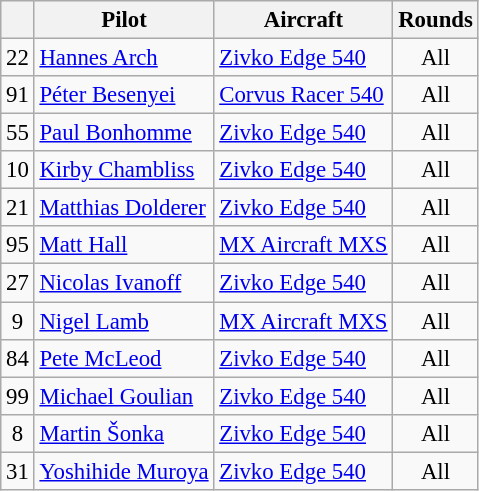<table class="wikitable" style="font-size: 95%;">
<tr>
<th></th>
<th>Pilot</th>
<th>Aircraft</th>
<th>Rounds</th>
</tr>
<tr>
<td align=center>22</td>
<td> <a href='#'>Hannes Arch</a></td>
<td><a href='#'>Zivko Edge 540</a></td>
<td align=center>All</td>
</tr>
<tr>
<td align=center>91</td>
<td> <a href='#'>Péter Besenyei</a></td>
<td><a href='#'>Corvus Racer 540</a></td>
<td align=center>All</td>
</tr>
<tr>
<td align=center>55</td>
<td> <a href='#'>Paul Bonhomme</a></td>
<td><a href='#'>Zivko Edge 540</a></td>
<td align=center>All</td>
</tr>
<tr>
<td align=center>10</td>
<td> <a href='#'>Kirby Chambliss</a></td>
<td><a href='#'>Zivko Edge 540</a></td>
<td align=center>All</td>
</tr>
<tr>
<td align=center>21</td>
<td> <a href='#'>Matthias Dolderer</a></td>
<td><a href='#'>Zivko Edge 540</a></td>
<td align=center>All</td>
</tr>
<tr>
<td align=center>95</td>
<td> <a href='#'>Matt Hall</a></td>
<td><a href='#'>MX Aircraft MXS</a></td>
<td align=center>All</td>
</tr>
<tr>
<td align=center>27</td>
<td> <a href='#'>Nicolas Ivanoff</a></td>
<td><a href='#'>Zivko Edge 540</a></td>
<td align=center>All</td>
</tr>
<tr>
<td align=center>9</td>
<td> <a href='#'>Nigel Lamb</a></td>
<td><a href='#'>MX Aircraft MXS</a></td>
<td align=center>All</td>
</tr>
<tr>
<td align=center>84</td>
<td> <a href='#'>Pete McLeod</a></td>
<td><a href='#'>Zivko Edge 540</a></td>
<td align=center>All</td>
</tr>
<tr>
<td align=center>99</td>
<td> <a href='#'>Michael Goulian</a></td>
<td><a href='#'>Zivko Edge 540</a></td>
<td align=center>All</td>
</tr>
<tr>
<td align=center>8</td>
<td> <a href='#'>Martin Šonka</a></td>
<td><a href='#'>Zivko Edge 540</a></td>
<td align=center>All</td>
</tr>
<tr>
<td align=center>31</td>
<td> <a href='#'>Yoshihide Muroya</a></td>
<td><a href='#'>Zivko Edge 540</a></td>
<td align=center>All</td>
</tr>
</table>
